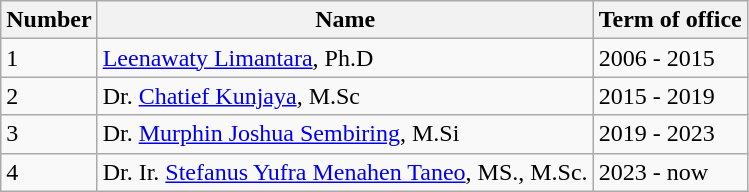<table class="wikitable">
<tr>
<th>Number</th>
<th>Name</th>
<th>Term of office</th>
</tr>
<tr>
<td>1</td>
<td><a href='#'>Leenawaty Limantara</a>, Ph.D</td>
<td>2006 - 2015</td>
</tr>
<tr>
<td>2</td>
<td>Dr. <a href='#'>Chatief Kunjaya</a>, M.Sc</td>
<td>2015 - 2019</td>
</tr>
<tr>
<td>3</td>
<td>Dr. <a href='#'>Murphin Joshua Sembiring</a>, M.Si</td>
<td>2019 - 2023</td>
</tr>
<tr>
<td>4</td>
<td>Dr. Ir. <a href='#'>Stefanus Yufra Menahen Taneo</a>, MS., M.Sc.</td>
<td>2023 - now</td>
</tr>
</table>
